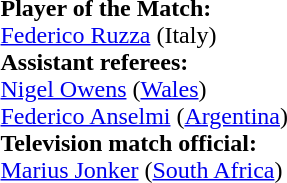<table style="width:100%">
<tr>
<td><br><strong>Player of the Match:</strong>
<br><a href='#'>Federico Ruzza</a> (Italy)<br><strong>Assistant referees:</strong>
<br><a href='#'>Nigel Owens</a> (<a href='#'>Wales</a>)
<br><a href='#'>Federico Anselmi</a> (<a href='#'>Argentina</a>)
<br><strong>Television match official:</strong>
<br><a href='#'>Marius Jonker</a> (<a href='#'>South Africa</a>)</td>
</tr>
</table>
